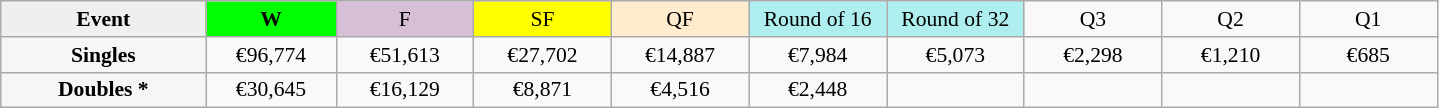<table class=wikitable style=font-size:90%;text-align:center>
<tr>
<td style="width:130px; background:#efefef;"><strong>Event</strong></td>
<td style="width:80px; background:lime;"><strong>W</strong></td>
<td style="width:85px; background:thistle;">F</td>
<td style="width:85px; background:#ff0;">SF</td>
<td style="width:85px; background:#ffebcd;">QF</td>
<td style="width:85px; background:#afeeee;">Round of 16</td>
<td style="width:85px; background:#afeeee;">Round of 32</td>
<td width=85>Q3</td>
<td width=85>Q2</td>
<td width=85>Q1</td>
</tr>
<tr>
<td style="background:#f6f6f6;"><strong>Singles</strong></td>
<td>€96,774</td>
<td>€51,613</td>
<td>€27,702</td>
<td>€14,887</td>
<td>€7,984</td>
<td>€5,073</td>
<td>€2,298</td>
<td>€1,210</td>
<td>€685</td>
</tr>
<tr>
<td style="background:#f6f6f6;"><strong>Doubles *</strong></td>
<td>€30,645</td>
<td>€16,129</td>
<td>€8,871</td>
<td>€4,516</td>
<td>€2,448</td>
<td></td>
<td></td>
<td></td>
<td></td>
</tr>
</table>
